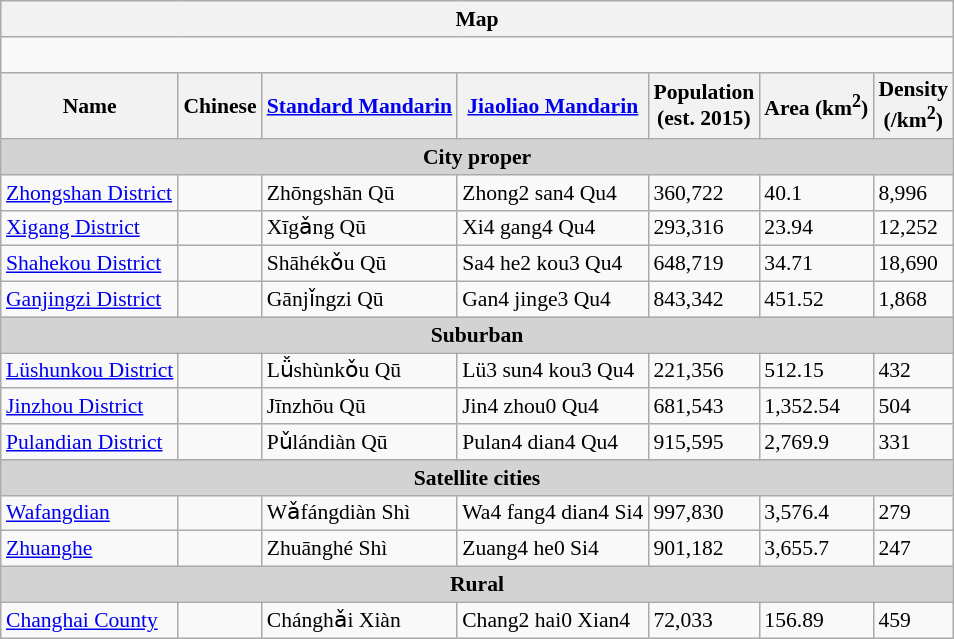<table class="wikitable" style="font-size:90%; margin:auto;">
<tr>
<th colspan="8">Map</th>
</tr>
<tr>
<td colspan="8"><div><br>














</div></td>
</tr>
<tr>
<th>Name</th>
<th>Chinese</th>
<th><a href='#'>Standard Mandarin</a></th>
<th><a href='#'>Jiaoliao Mandarin</a></th>
<th>Population<br>(est. 2015)</th>
<th>Area (km<sup>2</sup>)</th>
<th>Density<br>(/km<sup>2</sup>)</th>
</tr>
<tr>
<td colspan="8" style="text-align:center; background:#d3d3d3;"><strong>City proper</strong></td>
</tr>
<tr>
<td><a href='#'>Zhongshan District</a></td>
<td></td>
<td>Zhōngshān Qū</td>
<td>Zhong2 san4 Qu4</td>
<td>360,722</td>
<td>40.1</td>
<td>8,996</td>
</tr>
<tr>
<td><a href='#'>Xigang District</a></td>
<td></td>
<td>Xīgǎng Qū</td>
<td>Xi4 gang4 Qu4</td>
<td>293,316</td>
<td>23.94</td>
<td>12,252</td>
</tr>
<tr>
<td><a href='#'>Shahekou District</a></td>
<td></td>
<td>Shāhékǒu Qū</td>
<td>Sa4 he2 kou3 Qu4</td>
<td>648,719</td>
<td>34.71</td>
<td>18,690</td>
</tr>
<tr>
<td><a href='#'>Ganjingzi District</a></td>
<td></td>
<td>Gānjǐngzi Qū</td>
<td>Gan4 jinge3 Qu4</td>
<td>843,342</td>
<td>451.52</td>
<td>1,868</td>
</tr>
<tr>
<td colspan="8" style="text-align:center; background:#d3d3d3;"><strong>Suburban</strong></td>
</tr>
<tr>
<td><a href='#'>Lüshunkou District</a></td>
<td></td>
<td>Lǚshùnkǒu Qū</td>
<td>Lü3 sun4 kou3 Qu4</td>
<td>221,356</td>
<td>512.15</td>
<td>432</td>
</tr>
<tr>
<td><a href='#'>Jinzhou District</a></td>
<td></td>
<td>Jīnzhōu Qū</td>
<td>Jin4 zhou0 Qu4</td>
<td>681,543</td>
<td>1,352.54</td>
<td>504</td>
</tr>
<tr>
<td><a href='#'>Pulandian District</a></td>
<td></td>
<td>Pǔlándiàn Qū</td>
<td>Pulan4 dian4 Qu4</td>
<td>915,595</td>
<td>2,769.9</td>
<td>331</td>
</tr>
<tr>
<td colspan="8" style="text-align:center; background:#d3d3d3;"><strong>Satellite cities</strong></td>
</tr>
<tr>
<td><a href='#'>Wafangdian</a></td>
<td></td>
<td>Wǎfángdiàn Shì</td>
<td>Wa4 fang4 dian4 Si4</td>
<td>997,830</td>
<td>3,576.4</td>
<td>279</td>
</tr>
<tr>
<td><a href='#'>Zhuanghe</a></td>
<td></td>
<td>Zhuānghé Shì</td>
<td>Zuang4 he0 Si4</td>
<td>901,182</td>
<td>3,655.7</td>
<td>247</td>
</tr>
<tr>
<td colspan="8" style="text-align:center; background:#d3d3d3;"><strong>Rural</strong></td>
</tr>
<tr>
<td><a href='#'>Changhai County</a></td>
<td></td>
<td>Chánghǎi Xiàn</td>
<td>Chang2 hai0 Xian4</td>
<td>72,033</td>
<td>156.89</td>
<td>459</td>
</tr>
</table>
